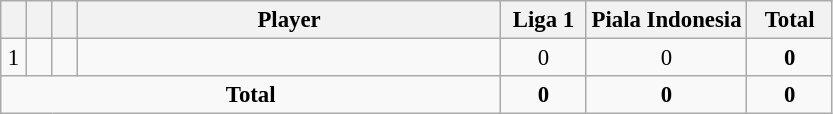<table class="wikitable sortable" style="font-size: 95%; text-align: center;">
<tr>
<th width=10></th>
<th width=10></th>
<th width=10></th>
<th width=275>Player</th>
<th width=50>Liga 1</th>
<th>Piala Indonesia</th>
<th width=50>Total</th>
</tr>
<tr>
<td>1</td>
<td></td>
<td></td>
<td align=left></td>
<td>0</td>
<td>0</td>
<td><strong>0</strong></td>
</tr>
<tr class="sortbottom">
<td colspan=4><strong>Total</strong></td>
<td><strong>0</strong></td>
<td><strong>0</strong></td>
<td><strong>0</strong></td>
</tr>
</table>
